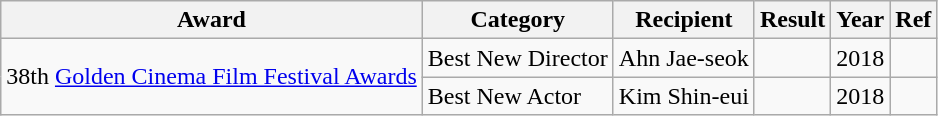<table class="wikitable plainrowheaders sortable">
<tr>
<th scope="col">Award</th>
<th scope="col">Category</th>
<th scope="col">Recipient</th>
<th scope="col">Result</th>
<th scope="col">Year</th>
<th scope="col">Ref</th>
</tr>
<tr>
<td rowspan=2>38th <a href='#'>Golden Cinema Film Festival Awards</a></td>
<td>Best New Director</td>
<td>Ahn Jae-seok</td>
<td></td>
<td>2018</td>
<td style="text-align:center;"></td>
</tr>
<tr>
<td>Best New Actor</td>
<td>Kim Shin-eui</td>
<td></td>
<td>2018</td>
<td style="text-align:center;"></td>
</tr>
</table>
